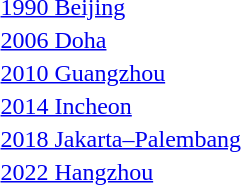<table>
<tr>
<td><a href='#'>1990 Beijing</a></td>
<td></td>
<td></td>
<td></td>
</tr>
<tr>
<td><a href='#'>2006 Doha</a></td>
<td></td>
<td></td>
<td></td>
</tr>
<tr>
<td><a href='#'>2010 Guangzhou</a></td>
<td></td>
<td></td>
<td></td>
</tr>
<tr>
<td><a href='#'>2014 Incheon</a></td>
<td></td>
<td></td>
<td></td>
</tr>
<tr>
<td><a href='#'>2018 Jakarta–Palembang</a></td>
<td></td>
<td></td>
<td></td>
</tr>
<tr>
<td><a href='#'>2022 Hangzhou</a></td>
<td></td>
<td></td>
<td></td>
</tr>
</table>
